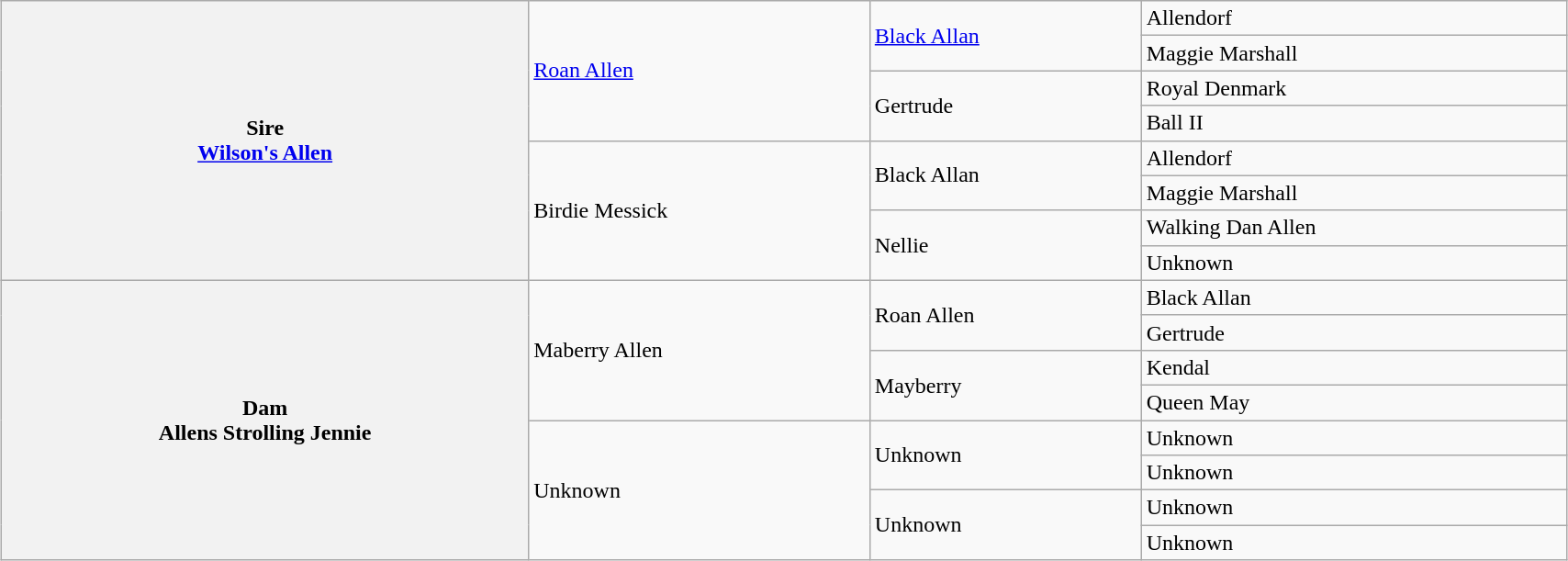<table class="wikitable" style="clear:both; margin:0em auto; width:90%;">
<tr>
<th rowspan="8">Sire<br><a href='#'>Wilson's Allen</a></th>
<td rowspan="4"><a href='#'>Roan Allen</a></td>
<td rowspan="2"><a href='#'>Black Allan</a></td>
<td>Allendorf</td>
</tr>
<tr>
<td>Maggie Marshall</td>
</tr>
<tr>
<td rowspan="2">Gertrude</td>
<td>Royal Denmark</td>
</tr>
<tr>
<td>Ball II</td>
</tr>
<tr>
<td rowspan="4">Birdie Messick</td>
<td rowspan="2">Black Allan</td>
<td>Allendorf</td>
</tr>
<tr>
<td>Maggie Marshall</td>
</tr>
<tr>
<td rowspan="2">Nellie</td>
<td>Walking Dan Allen</td>
</tr>
<tr>
<td>Unknown</td>
</tr>
<tr>
<th rowspan="8">Dam<br>Allens Strolling Jennie</th>
<td rowspan="4">Maberry Allen</td>
<td rowspan="2">Roan Allen</td>
<td>Black Allan</td>
</tr>
<tr>
<td>Gertrude</td>
</tr>
<tr>
<td rowspan="2">Mayberry</td>
<td>Kendal</td>
</tr>
<tr>
<td>Queen May</td>
</tr>
<tr>
<td rowspan="4">Unknown</td>
<td rowspan="2">Unknown</td>
<td>Unknown</td>
</tr>
<tr>
<td>Unknown</td>
</tr>
<tr>
<td rowspan="2">Unknown</td>
<td>Unknown</td>
</tr>
<tr>
<td>Unknown</td>
</tr>
</table>
